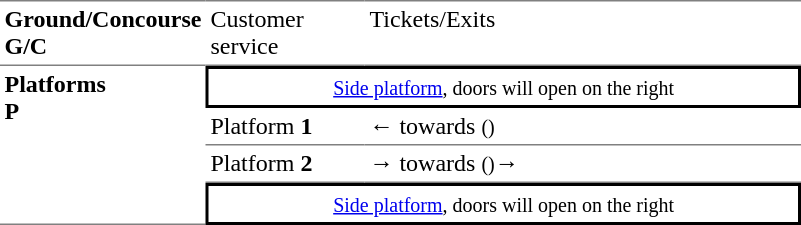<table table border=0 cellspacing=0 cellpadding=3>
<tr>
<td style="border-bottom:solid 1px gray;border-top:solid 1px gray;" width=50 valign=top><strong>Ground/Concourse<br>G/C</strong></td>
<td style="border-top:solid 1px gray;border-bottom:solid 1px gray;" width=100 valign=top>Customer service</td>
<td style="border-top:solid 1px gray;border-bottom:solid 1px gray;" width=285 valign=top>Tickets/Exits</td>
</tr>
<tr>
<td style="border-bottom:solid 1px gray;" rowspan=4 valign=top><strong>Platforms<br>P</strong></td>
<td style="border-top:solid 2px black;border-right:solid 2px black;border-left:solid 2px black;border-bottom:solid 2px black;text-align:center;" colspan=2><small><a href='#'>Side platform</a>, doors will open on the right</small></td>
</tr>
<tr>
<td style="border-bottom:solid 1px gray;">Platform <span><strong>1</strong></span></td>
<td style="border-bottom:solid 1px gray;">←  towards  <small>()</small></td>
</tr>
<tr>
<td style="border-bottom:solid 1px gray;">Platform <span><strong>2</strong></span></td>
<td style="border-bottom:solid 1px gray;"><span>→</span>  towards  <small>()</small>→</td>
</tr>
<tr>
<td style="border-top:solid 2px black;border-left:solid 2px black;border-right:solid 2px black;border-bottom:solid 2px black;text-align:center;" colspan=2><small><a href='#'>Side platform</a>, doors will open on the right</small></td>
</tr>
</table>
